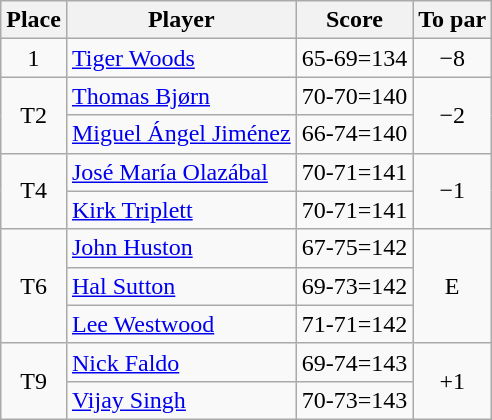<table class="wikitable">
<tr>
<th>Place</th>
<th>Player</th>
<th>Score</th>
<th>To par</th>
</tr>
<tr>
<td align=center>1</td>
<td> <a href='#'>Tiger Woods</a></td>
<td>65-69=134</td>
<td align=center>−8</td>
</tr>
<tr>
<td rowspan="2" align=center>T2</td>
<td> <a href='#'>Thomas Bjørn</a></td>
<td>70-70=140</td>
<td rowspan="2" align=center>−2</td>
</tr>
<tr>
<td> <a href='#'>Miguel Ángel Jiménez</a></td>
<td align=center>66-74=140</td>
</tr>
<tr>
<td rowspan="2" align=center>T4</td>
<td> <a href='#'>José María Olazábal</a></td>
<td>70-71=141</td>
<td rowspan="2" align=center>−1</td>
</tr>
<tr>
<td> <a href='#'>Kirk Triplett</a></td>
<td>70-71=141</td>
</tr>
<tr>
<td rowspan="3" align=center>T6</td>
<td> <a href='#'>John Huston</a></td>
<td>67-75=142</td>
<td rowspan="3" align=center>E</td>
</tr>
<tr>
<td> <a href='#'>Hal Sutton</a></td>
<td>69-73=142</td>
</tr>
<tr>
<td> <a href='#'>Lee Westwood</a></td>
<td>71-71=142</td>
</tr>
<tr>
<td rowspan="2" align=center>T9</td>
<td> <a href='#'>Nick Faldo</a></td>
<td>69-74=143</td>
<td rowspan="2" align=center>+1</td>
</tr>
<tr>
<td> <a href='#'>Vijay Singh</a></td>
<td>70-73=143</td>
</tr>
</table>
